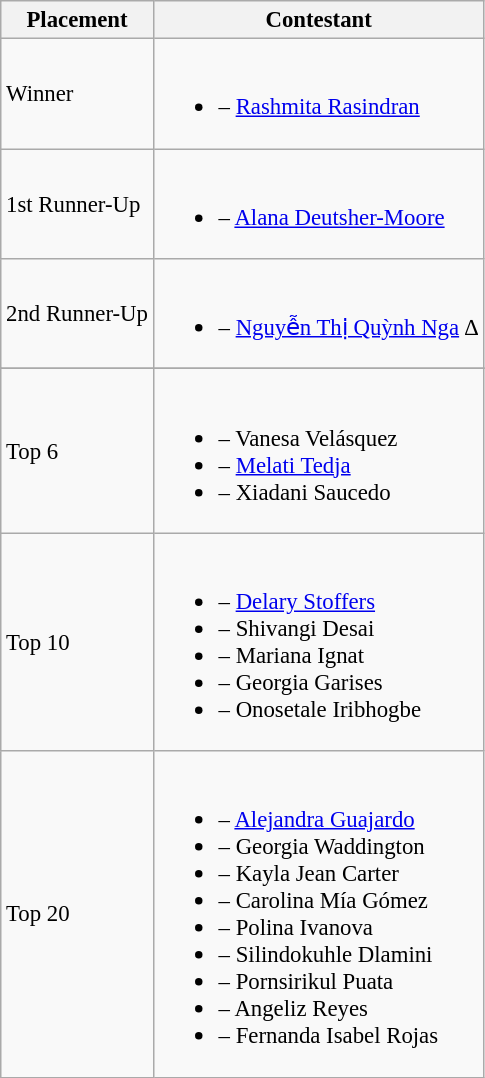<table class="wikitable sortable" style="font-size:95%;">
<tr>
<th>Placement</th>
<th>Contestant</th>
</tr>
<tr>
<td>Winner</td>
<td><br><ul><li> – <a href='#'>Rashmita Rasindran</a></li></ul></td>
</tr>
<tr>
<td>1st Runner-Up</td>
<td><br><ul><li> – <a href='#'>Alana Deutsher-Moore</a></li></ul></td>
</tr>
<tr>
<td>2nd Runner-Up</td>
<td><br><ul><li> – <a href='#'>Nguyễn Thị Quỳnh Nga</a> ∆</li></ul></td>
</tr>
<tr>
</tr>
<tr>
<td>Top 6</td>
<td><br><ul><li> – Vanesa Velásquez</li><li> – <a href='#'>Melati Tedja</a></li><li> – Xiadani Saucedo</li></ul></td>
</tr>
<tr>
<td>Top 10</td>
<td><br><ul><li> – <a href='#'>Delary Stoffers</a></li><li> – Shivangi Desai</li><li> – Mariana Ignat</li><li> – Georgia Garises</li><li> – Onosetale Iribhogbe</li></ul></td>
</tr>
<tr>
<td>Top 20</td>
<td><br><ul><li> – <a href='#'>Alejandra Guajardo</a></li><li> – Georgia Waddington</li><li> – Kayla Jean Carter</li><li> – Carolina Mía Gómez</li><li> – Polina Ivanova</li><li> – Silindokuhle Dlamini</li><li> – Pornsirikul Puata</li><li> – Angeliz Reyes</li><li> – Fernanda Isabel Rojas</li></ul></td>
</tr>
</table>
